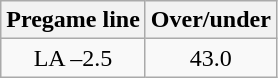<table class="wikitable">
<tr align="center">
<th style=>Pregame line</th>
<th style=>Over/under</th>
</tr>
<tr align="center">
<td>LA –2.5</td>
<td>43.0</td>
</tr>
</table>
